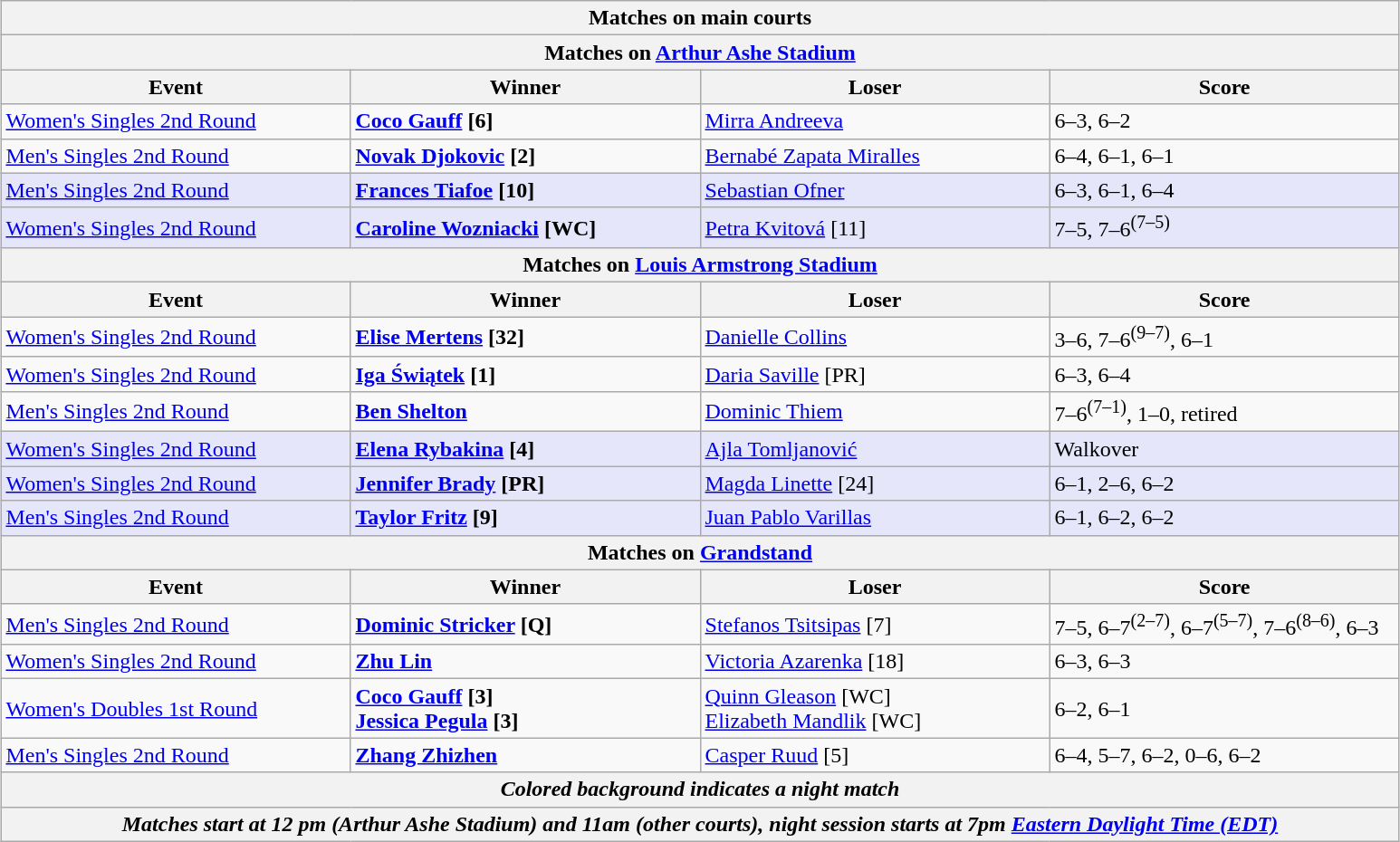<table class="wikitable" style="margin:auto;">
<tr>
<th colspan="4" style="white-space:nowrap;">Matches on main courts</th>
</tr>
<tr>
<th colspan="4"><strong>Matches on <a href='#'>Arthur Ashe Stadium</a></strong></th>
</tr>
<tr>
<th width="250">Event</th>
<th width="250">Winner</th>
<th width="250">Loser</th>
<th width="250">Score</th>
</tr>
<tr>
<td><a href='#'>Women's Singles 2nd Round</a></td>
<td><strong> <a href='#'>Coco Gauff</a> [6]</strong></td>
<td> <a href='#'>Mirra Andreeva</a></td>
<td>6–3, 6–2</td>
</tr>
<tr>
<td><a href='#'>Men's Singles 2nd Round</a></td>
<td><strong> <a href='#'>Novak Djokovic</a> [2]</strong></td>
<td> <a href='#'>Bernabé Zapata Miralles</a></td>
<td>6–4, 6–1, 6–1</td>
</tr>
<tr bgcolor="lavender">
<td><a href='#'>Men's Singles 2nd Round</a></td>
<td><strong> <a href='#'>Frances Tiafoe</a> [10]</strong></td>
<td> <a href='#'>Sebastian Ofner</a></td>
<td>6–3, 6–1, 6–4</td>
</tr>
<tr bgcolor="lavender">
<td><a href='#'>Women's Singles 2nd Round</a></td>
<td><strong> <a href='#'>Caroline Wozniacki</a> [WC]</strong></td>
<td> <a href='#'>Petra Kvitová</a> [11]</td>
<td>7–5, 7–6<sup>(7–5)</sup></td>
</tr>
<tr>
<th colspan="4"><strong>Matches on <a href='#'>Louis Armstrong Stadium</a></strong></th>
</tr>
<tr>
<th width="250">Event</th>
<th width="250">Winner</th>
<th width="250">Loser</th>
<th width="250">Score</th>
</tr>
<tr>
<td><a href='#'>Women's Singles 2nd Round</a></td>
<td><strong> <a href='#'>Elise Mertens</a> [32]</strong></td>
<td> <a href='#'>Danielle Collins</a></td>
<td>3–6, 7–6<sup>(9–7)</sup>, 6–1</td>
</tr>
<tr>
<td><a href='#'>Women's Singles 2nd Round</a></td>
<td><strong> <a href='#'>Iga Świątek</a> [1]</strong></td>
<td> <a href='#'>Daria Saville</a> [PR]</td>
<td>6–3, 6–4</td>
</tr>
<tr>
<td><a href='#'>Men's Singles 2nd Round</a></td>
<td><strong> <a href='#'>Ben Shelton</a></strong></td>
<td> <a href='#'>Dominic Thiem</a></td>
<td>7–6<sup>(7–1)</sup>, 1–0, retired</td>
</tr>
<tr bgcolor="lavender">
<td><a href='#'>Women's Singles 2nd Round</a></td>
<td><strong> <a href='#'>Elena Rybakina</a> [4]</strong></td>
<td> <a href='#'>Ajla Tomljanović</a></td>
<td>Walkover</td>
</tr>
<tr bgcolor="lavender">
<td><a href='#'>Women's Singles 2nd Round</a></td>
<td><strong> <a href='#'>Jennifer Brady</a> [PR]</strong></td>
<td> <a href='#'>Magda Linette</a> [24]</td>
<td>6–1, 2–6, 6–2</td>
</tr>
<tr bgcolor="lavender">
<td><a href='#'>Men's Singles 2nd Round</a></td>
<td><strong> <a href='#'>Taylor Fritz</a> [9]</strong></td>
<td> <a href='#'>Juan Pablo Varillas</a></td>
<td>6–1, 6–2, 6–2</td>
</tr>
<tr>
<th colspan="4"><strong>Matches on <a href='#'>Grandstand</a></strong></th>
</tr>
<tr>
<th width="250">Event</th>
<th width="250">Winner</th>
<th width="250">Loser</th>
<th width="250">Score</th>
</tr>
<tr>
<td><a href='#'>Men's Singles 2nd Round</a></td>
<td><strong> <a href='#'>Dominic Stricker</a> [Q]</strong></td>
<td> <a href='#'>Stefanos Tsitsipas</a> [7]</td>
<td>7–5, 6–7<sup>(2–7)</sup>, 6–7<sup>(5–7)</sup>, 7–6<sup>(8–6)</sup>, 6–3</td>
</tr>
<tr>
<td><a href='#'>Women's Singles 2nd Round</a></td>
<td><strong> <a href='#'>Zhu Lin</a></strong></td>
<td> <a href='#'>Victoria Azarenka</a> [18]</td>
<td>6–3, 6–3</td>
</tr>
<tr>
<td><a href='#'>Women's Doubles 1st Round</a></td>
<td><strong> <a href='#'>Coco Gauff</a> [3] <br>  <a href='#'>Jessica Pegula</a> [3]</strong></td>
<td> <a href='#'>Quinn Gleason</a> [WC] <br>  <a href='#'>Elizabeth Mandlik</a> [WC]</td>
<td>6–2, 6–1</td>
</tr>
<tr>
<td><a href='#'>Men's Singles 2nd Round</a></td>
<td><strong> <a href='#'>Zhang Zhizhen</a></strong></td>
<td> <a href='#'>Casper Ruud</a> [5]</td>
<td>6–4, 5–7, 6–2, 0–6, 6–2</td>
</tr>
<tr>
<th colspan="4"><em>Colored background indicates a night match</em></th>
</tr>
<tr>
<th colspan="4"><em>Matches start at 12 pm (Arthur Ashe Stadium) and 11am (other courts), night session starts at 7pm <a href='#'>Eastern Daylight Time (EDT)</a></em></th>
</tr>
</table>
